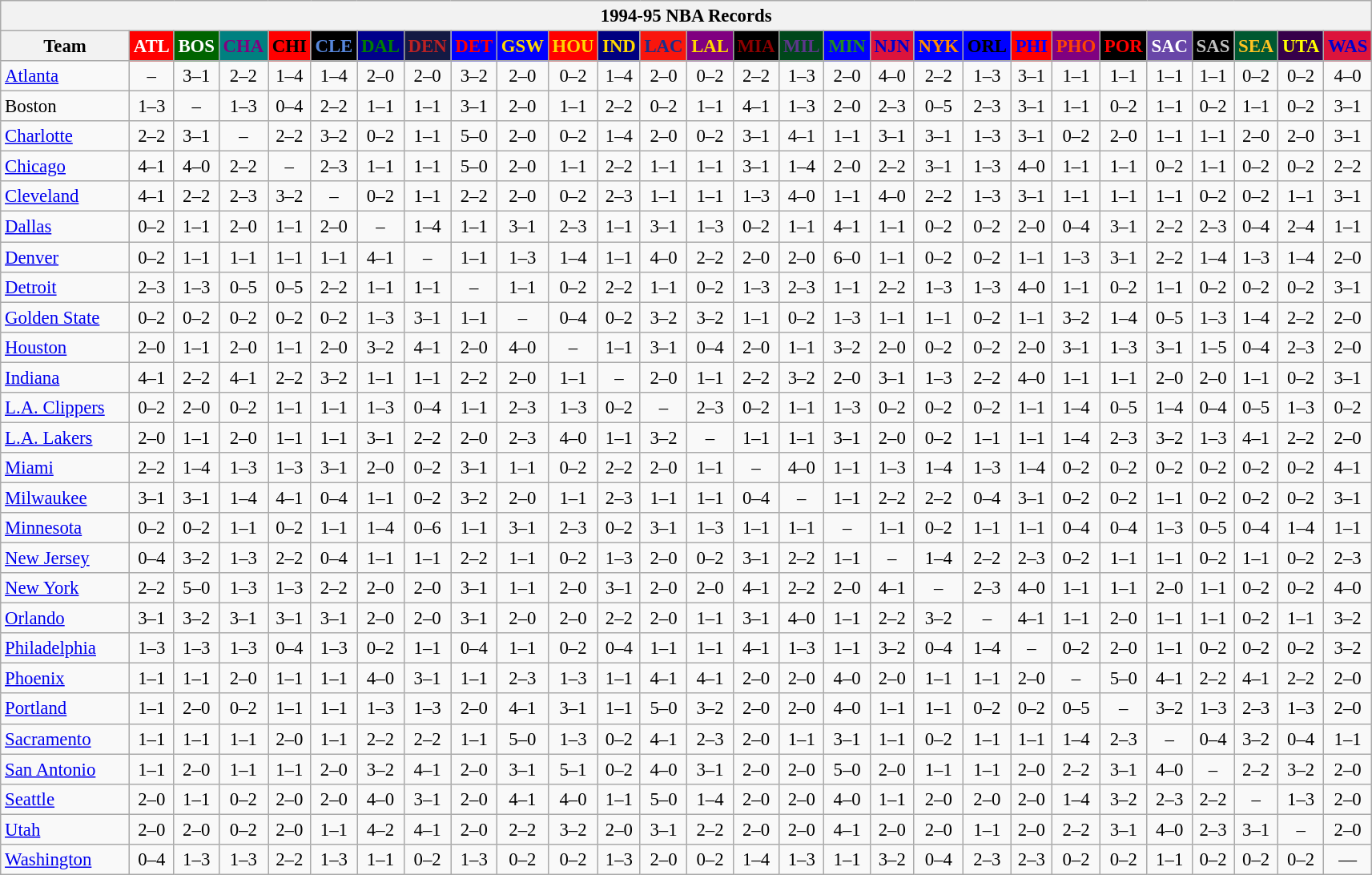<table class="wikitable" style="font-size:95%; text-align:center;">
<tr>
<th colspan=28>1994-95 NBA Records</th>
</tr>
<tr>
<th width=100>Team</th>
<th style="background:#FF0000;color:#FFFFFF;width=35">ATL</th>
<th style="background:#006400;color:#FFFFFF;width=35">BOS</th>
<th style="background:#008080;color:#800080;width=35">CHA</th>
<th style="background:#FF0000;color:#000000;width=35">CHI</th>
<th style="background:#000000;color:#5787DC;width=35">CLE</th>
<th style="background:#00008B;color:#008000;width=35">DAL</th>
<th style="background:#141A44;color:#BC2224;width=35">DEN</th>
<th style="background:#0000FF;color:#FF0000;width=35">DET</th>
<th style="background:#0000FF;color:#FFD700;width=35">GSW</th>
<th style="background:#FF0000;color:#FFD700;width=35">HOU</th>
<th style="background:#000080;color:#FFD700;width=35">IND</th>
<th style="background:#F9160D;color:#1A2E8B;width=35">LAC</th>
<th style="background:#800080;color:#FFD700;width=35">LAL</th>
<th style="background:#000000;color:#8B0000;width=35">MIA</th>
<th style="background:#00471B;color:#5C378A;width=35">MIL</th>
<th style="background:#0000FF;color:#228B22;width=35">MIN</th>
<th style="background:#DC143C;color:#0000CD;width=35">NJN</th>
<th style="background:#0000FF;color:#FF8C00;width=35">NYK</th>
<th style="background:#0000FF;color:#000000;width=35">ORL</th>
<th style="background:#FF0000;color:#0000FF;width=35">PHI</th>
<th style="background:#800080;color:#FF4500;width=35">PHO</th>
<th style="background:#000000;color:#FF0000;width=35">POR</th>
<th style="background:#6846A8;color:#FFFFFF;width=35">SAC</th>
<th style="background:#000000;color:#C0C0C0;width=35">SAS</th>
<th style="background:#005831;color:#FFC322;width=35">SEA</th>
<th style="background:#36004A;color:#FFFF00;width=35">UTA</th>
<th style="background:#DC143C;color:#0000CD;width=35">WAS</th>
</tr>
<tr>
<td style="text-align:left;"><a href='#'>Atlanta</a></td>
<td>–</td>
<td>3–1</td>
<td>2–2</td>
<td>1–4</td>
<td>1–4</td>
<td>2–0</td>
<td>2–0</td>
<td>3–2</td>
<td>2–0</td>
<td>0–2</td>
<td>1–4</td>
<td>2–0</td>
<td>0–2</td>
<td>2–2</td>
<td>1–3</td>
<td>2–0</td>
<td>4–0</td>
<td>2–2</td>
<td>1–3</td>
<td>3–1</td>
<td>1–1</td>
<td>1–1</td>
<td>1–1</td>
<td>1–1</td>
<td>0–2</td>
<td>0–2</td>
<td>4–0</td>
</tr>
<tr>
<td style="text-align:left;">Boston</td>
<td>1–3</td>
<td>–</td>
<td>1–3</td>
<td>0–4</td>
<td>2–2</td>
<td>1–1</td>
<td>1–1</td>
<td>3–1</td>
<td>2–0</td>
<td>1–1</td>
<td>2–2</td>
<td>0–2</td>
<td>1–1</td>
<td>4–1</td>
<td>1–3</td>
<td>2–0</td>
<td>2–3</td>
<td>0–5</td>
<td>2–3</td>
<td>3–1</td>
<td>1–1</td>
<td>0–2</td>
<td>1–1</td>
<td>0–2</td>
<td>1–1</td>
<td>0–2</td>
<td>3–1</td>
</tr>
<tr>
<td style="text-align:left;"><a href='#'>Charlotte</a></td>
<td>2–2</td>
<td>3–1</td>
<td>–</td>
<td>2–2</td>
<td>3–2</td>
<td>0–2</td>
<td>1–1</td>
<td>5–0</td>
<td>2–0</td>
<td>0–2</td>
<td>1–4</td>
<td>2–0</td>
<td>0–2</td>
<td>3–1</td>
<td>4–1</td>
<td>1–1</td>
<td>3–1</td>
<td>3–1</td>
<td>1–3</td>
<td>3–1</td>
<td>0–2</td>
<td>2–0</td>
<td>1–1</td>
<td>1–1</td>
<td>2–0</td>
<td>2–0</td>
<td>3–1</td>
</tr>
<tr>
<td style="text-align:left;"><a href='#'>Chicago</a></td>
<td>4–1</td>
<td>4–0</td>
<td>2–2</td>
<td>–</td>
<td>2–3</td>
<td>1–1</td>
<td>1–1</td>
<td>5–0</td>
<td>2–0</td>
<td>1–1</td>
<td>2–2</td>
<td>1–1</td>
<td>1–1</td>
<td>3–1</td>
<td>1–4</td>
<td>2–0</td>
<td>2–2</td>
<td>3–1</td>
<td>1–3</td>
<td>4–0</td>
<td>1–1</td>
<td>1–1</td>
<td>0–2</td>
<td>1–1</td>
<td>0–2</td>
<td>0–2</td>
<td>2–2</td>
</tr>
<tr>
<td style="text-align:left;"><a href='#'>Cleveland</a></td>
<td>4–1</td>
<td>2–2</td>
<td>2–3</td>
<td>3–2</td>
<td>–</td>
<td>0–2</td>
<td>1–1</td>
<td>2–2</td>
<td>2–0</td>
<td>0–2</td>
<td>2–3</td>
<td>1–1</td>
<td>1–1</td>
<td>1–3</td>
<td>4–0</td>
<td>1–1</td>
<td>4–0</td>
<td>2–2</td>
<td>1–3</td>
<td>3–1</td>
<td>1–1</td>
<td>1–1</td>
<td>1–1</td>
<td>0–2</td>
<td>0–2</td>
<td>1–1</td>
<td>3–1</td>
</tr>
<tr>
<td style="text-align:left;"><a href='#'>Dallas</a></td>
<td>0–2</td>
<td>1–1</td>
<td>2–0</td>
<td>1–1</td>
<td>2–0</td>
<td>–</td>
<td>1–4</td>
<td>1–1</td>
<td>3–1</td>
<td>2–3</td>
<td>1–1</td>
<td>3–1</td>
<td>1–3</td>
<td>0–2</td>
<td>1–1</td>
<td>4–1</td>
<td>1–1</td>
<td>0–2</td>
<td>0–2</td>
<td>2–0</td>
<td>0–4</td>
<td>3–1</td>
<td>2–2</td>
<td>2–3</td>
<td>0–4</td>
<td>2–4</td>
<td>1–1</td>
</tr>
<tr>
<td style="text-align:left;"><a href='#'>Denver</a></td>
<td>0–2</td>
<td>1–1</td>
<td>1–1</td>
<td>1–1</td>
<td>1–1</td>
<td>4–1</td>
<td>–</td>
<td>1–1</td>
<td>1–3</td>
<td>1–4</td>
<td>1–1</td>
<td>4–0</td>
<td>2–2</td>
<td>2–0</td>
<td>2–0</td>
<td>6–0</td>
<td>1–1</td>
<td>0–2</td>
<td>0–2</td>
<td>1–1</td>
<td>1–3</td>
<td>3–1</td>
<td>2–2</td>
<td>1–4</td>
<td>1–3</td>
<td>1–4</td>
<td>2–0</td>
</tr>
<tr>
<td style="text-align:left;"><a href='#'>Detroit</a></td>
<td>2–3</td>
<td>1–3</td>
<td>0–5</td>
<td>0–5</td>
<td>2–2</td>
<td>1–1</td>
<td>1–1</td>
<td>–</td>
<td>1–1</td>
<td>0–2</td>
<td>2–2</td>
<td>1–1</td>
<td>0–2</td>
<td>1–3</td>
<td>2–3</td>
<td>1–1</td>
<td>2–2</td>
<td>1–3</td>
<td>1–3</td>
<td>4–0</td>
<td>1–1</td>
<td>0–2</td>
<td>1–1</td>
<td>0–2</td>
<td>0–2</td>
<td>0–2</td>
<td>3–1</td>
</tr>
<tr>
<td style="text-align:left;"><a href='#'>Golden State</a></td>
<td>0–2</td>
<td>0–2</td>
<td>0–2</td>
<td>0–2</td>
<td>0–2</td>
<td>1–3</td>
<td>3–1</td>
<td>1–1</td>
<td>–</td>
<td>0–4</td>
<td>0–2</td>
<td>3–2</td>
<td>3–2</td>
<td>1–1</td>
<td>0–2</td>
<td>1–3</td>
<td>1–1</td>
<td>1–1</td>
<td>0–2</td>
<td>1–1</td>
<td>3–2</td>
<td>1–4</td>
<td>0–5</td>
<td>1–3</td>
<td>1–4</td>
<td>2–2</td>
<td>2–0</td>
</tr>
<tr>
<td style="text-align:left;"><a href='#'>Houston</a></td>
<td>2–0</td>
<td>1–1</td>
<td>2–0</td>
<td>1–1</td>
<td>2–0</td>
<td>3–2</td>
<td>4–1</td>
<td>2–0</td>
<td>4–0</td>
<td>–</td>
<td>1–1</td>
<td>3–1</td>
<td>0–4</td>
<td>2–0</td>
<td>1–1</td>
<td>3–2</td>
<td>2–0</td>
<td>0–2</td>
<td>0–2</td>
<td>2–0</td>
<td>3–1</td>
<td>1–3</td>
<td>3–1</td>
<td>1–5</td>
<td>0–4</td>
<td>2–3</td>
<td>2–0</td>
</tr>
<tr>
<td style="text-align:left;"><a href='#'>Indiana</a></td>
<td>4–1</td>
<td>2–2</td>
<td>4–1</td>
<td>2–2</td>
<td>3–2</td>
<td>1–1</td>
<td>1–1</td>
<td>2–2</td>
<td>2–0</td>
<td>1–1</td>
<td>–</td>
<td>2–0</td>
<td>1–1</td>
<td>2–2</td>
<td>3–2</td>
<td>2–0</td>
<td>3–1</td>
<td>1–3</td>
<td>2–2</td>
<td>4–0</td>
<td>1–1</td>
<td>1–1</td>
<td>2–0</td>
<td>2–0</td>
<td>1–1</td>
<td>0–2</td>
<td>3–1</td>
</tr>
<tr>
<td style="text-align:left;"><a href='#'>L.A. Clippers</a></td>
<td>0–2</td>
<td>2–0</td>
<td>0–2</td>
<td>1–1</td>
<td>1–1</td>
<td>1–3</td>
<td>0–4</td>
<td>1–1</td>
<td>2–3</td>
<td>1–3</td>
<td>0–2</td>
<td>–</td>
<td>2–3</td>
<td>0–2</td>
<td>1–1</td>
<td>1–3</td>
<td>0–2</td>
<td>0–2</td>
<td>0–2</td>
<td>1–1</td>
<td>1–4</td>
<td>0–5</td>
<td>1–4</td>
<td>0–4</td>
<td>0–5</td>
<td>1–3</td>
<td>0–2</td>
</tr>
<tr>
<td style="text-align:left;"><a href='#'>L.A. Lakers</a></td>
<td>2–0</td>
<td>1–1</td>
<td>2–0</td>
<td>1–1</td>
<td>1–1</td>
<td>3–1</td>
<td>2–2</td>
<td>2–0</td>
<td>2–3</td>
<td>4–0</td>
<td>1–1</td>
<td>3–2</td>
<td>–</td>
<td>1–1</td>
<td>1–1</td>
<td>3–1</td>
<td>2–0</td>
<td>0–2</td>
<td>1–1</td>
<td>1–1</td>
<td>1–4</td>
<td>2–3</td>
<td>3–2</td>
<td>1–3</td>
<td>4–1</td>
<td>2–2</td>
<td>2–0</td>
</tr>
<tr>
<td style="text-align:left;"><a href='#'>Miami</a></td>
<td>2–2</td>
<td>1–4</td>
<td>1–3</td>
<td>1–3</td>
<td>3–1</td>
<td>2–0</td>
<td>0–2</td>
<td>3–1</td>
<td>1–1</td>
<td>0–2</td>
<td>2–2</td>
<td>2–0</td>
<td>1–1</td>
<td>–</td>
<td>4–0</td>
<td>1–1</td>
<td>1–3</td>
<td>1–4</td>
<td>1–3</td>
<td>1–4</td>
<td>0–2</td>
<td>0–2</td>
<td>0–2</td>
<td>0–2</td>
<td>0–2</td>
<td>0–2</td>
<td>4–1</td>
</tr>
<tr>
<td style="text-align:left;"><a href='#'>Milwaukee</a></td>
<td>3–1</td>
<td>3–1</td>
<td>1–4</td>
<td>4–1</td>
<td>0–4</td>
<td>1–1</td>
<td>0–2</td>
<td>3–2</td>
<td>2–0</td>
<td>1–1</td>
<td>2–3</td>
<td>1–1</td>
<td>1–1</td>
<td>0–4</td>
<td>–</td>
<td>1–1</td>
<td>2–2</td>
<td>2–2</td>
<td>0–4</td>
<td>3–1</td>
<td>0–2</td>
<td>0–2</td>
<td>1–1</td>
<td>0–2</td>
<td>0–2</td>
<td>0–2</td>
<td>3–1</td>
</tr>
<tr>
<td style="text-align:left;"><a href='#'>Minnesota</a></td>
<td>0–2</td>
<td>0–2</td>
<td>1–1</td>
<td>0–2</td>
<td>1–1</td>
<td>1–4</td>
<td>0–6</td>
<td>1–1</td>
<td>3–1</td>
<td>2–3</td>
<td>0–2</td>
<td>3–1</td>
<td>1–3</td>
<td>1–1</td>
<td>1–1</td>
<td>–</td>
<td>1–1</td>
<td>0–2</td>
<td>1–1</td>
<td>1–1</td>
<td>0–4</td>
<td>0–4</td>
<td>1–3</td>
<td>0–5</td>
<td>0–4</td>
<td>1–4</td>
<td>1–1</td>
</tr>
<tr>
<td style="text-align:left;"><a href='#'>New Jersey</a></td>
<td>0–4</td>
<td>3–2</td>
<td>1–3</td>
<td>2–2</td>
<td>0–4</td>
<td>1–1</td>
<td>1–1</td>
<td>2–2</td>
<td>1–1</td>
<td>0–2</td>
<td>1–3</td>
<td>2–0</td>
<td>0–2</td>
<td>3–1</td>
<td>2–2</td>
<td>1–1</td>
<td>–</td>
<td>1–4</td>
<td>2–2</td>
<td>2–3</td>
<td>0–2</td>
<td>1–1</td>
<td>1–1</td>
<td>0–2</td>
<td>1–1</td>
<td>0–2</td>
<td>2–3</td>
</tr>
<tr>
<td style="text-align:left;"><a href='#'>New York</a></td>
<td>2–2</td>
<td>5–0</td>
<td>1–3</td>
<td>1–3</td>
<td>2–2</td>
<td>2–0</td>
<td>2–0</td>
<td>3–1</td>
<td>1–1</td>
<td>2–0</td>
<td>3–1</td>
<td>2–0</td>
<td>2–0</td>
<td>4–1</td>
<td>2–2</td>
<td>2–0</td>
<td>4–1</td>
<td>–</td>
<td>2–3</td>
<td>4–0</td>
<td>1–1</td>
<td>1–1</td>
<td>2–0</td>
<td>1–1</td>
<td>0–2</td>
<td>0–2</td>
<td>4–0</td>
</tr>
<tr>
<td style="text-align:left;"><a href='#'>Orlando</a></td>
<td>3–1</td>
<td>3–2</td>
<td>3–1</td>
<td>3–1</td>
<td>3–1</td>
<td>2–0</td>
<td>2–0</td>
<td>3–1</td>
<td>2–0</td>
<td>2–0</td>
<td>2–2</td>
<td>2–0</td>
<td>1–1</td>
<td>3–1</td>
<td>4–0</td>
<td>1–1</td>
<td>2–2</td>
<td>3–2</td>
<td>–</td>
<td>4–1</td>
<td>1–1</td>
<td>2–0</td>
<td>1–1</td>
<td>1–1</td>
<td>0–2</td>
<td>1–1</td>
<td>3–2</td>
</tr>
<tr>
<td style="text-align:left;"><a href='#'>Philadelphia</a></td>
<td>1–3</td>
<td>1–3</td>
<td>1–3</td>
<td>0–4</td>
<td>1–3</td>
<td>0–2</td>
<td>1–1</td>
<td>0–4</td>
<td>1–1</td>
<td>0–2</td>
<td>0–4</td>
<td>1–1</td>
<td>1–1</td>
<td>4–1</td>
<td>1–3</td>
<td>1–1</td>
<td>3–2</td>
<td>0–4</td>
<td>1–4</td>
<td>–</td>
<td>0–2</td>
<td>2–0</td>
<td>1–1</td>
<td>0–2</td>
<td>0–2</td>
<td>0–2</td>
<td>3–2</td>
</tr>
<tr>
<td style="text-align:left;"><a href='#'>Phoenix</a></td>
<td>1–1</td>
<td>1–1</td>
<td>2–0</td>
<td>1–1</td>
<td>1–1</td>
<td>4–0</td>
<td>3–1</td>
<td>1–1</td>
<td>2–3</td>
<td>1–3</td>
<td>1–1</td>
<td>4–1</td>
<td>4–1</td>
<td>2–0</td>
<td>2–0</td>
<td>4–0</td>
<td>2–0</td>
<td>1–1</td>
<td>1–1</td>
<td>2–0</td>
<td>–</td>
<td>5–0</td>
<td>4–1</td>
<td>2–2</td>
<td>4–1</td>
<td>2–2</td>
<td>2–0</td>
</tr>
<tr>
<td style="text-align:left;"><a href='#'>Portland</a></td>
<td>1–1</td>
<td>2–0</td>
<td>0–2</td>
<td>1–1</td>
<td>1–1</td>
<td>1–3</td>
<td>1–3</td>
<td>2–0</td>
<td>4–1</td>
<td>3–1</td>
<td>1–1</td>
<td>5–0</td>
<td>3–2</td>
<td>2–0</td>
<td>2–0</td>
<td>4–0</td>
<td>1–1</td>
<td>1–1</td>
<td>0–2</td>
<td>0–2</td>
<td>0–5</td>
<td>–</td>
<td>3–2</td>
<td>1–3</td>
<td>2–3</td>
<td>1–3</td>
<td>2–0</td>
</tr>
<tr>
<td style="text-align:left;"><a href='#'>Sacramento</a></td>
<td>1–1</td>
<td>1–1</td>
<td>1–1</td>
<td>2–0</td>
<td>1–1</td>
<td>2–2</td>
<td>2–2</td>
<td>1–1</td>
<td>5–0</td>
<td>1–3</td>
<td>0–2</td>
<td>4–1</td>
<td>2–3</td>
<td>2–0</td>
<td>1–1</td>
<td>3–1</td>
<td>1–1</td>
<td>0–2</td>
<td>1–1</td>
<td>1–1</td>
<td>1–4</td>
<td>2–3</td>
<td>–</td>
<td>0–4</td>
<td>3–2</td>
<td>0–4</td>
<td>1–1</td>
</tr>
<tr>
<td style="text-align:left;"><a href='#'>San Antonio</a></td>
<td>1–1</td>
<td>2–0</td>
<td>1–1</td>
<td>1–1</td>
<td>2–0</td>
<td>3–2</td>
<td>4–1</td>
<td>2–0</td>
<td>3–1</td>
<td>5–1</td>
<td>0–2</td>
<td>4–0</td>
<td>3–1</td>
<td>2–0</td>
<td>2–0</td>
<td>5–0</td>
<td>2–0</td>
<td>1–1</td>
<td>1–1</td>
<td>2–0</td>
<td>2–2</td>
<td>3–1</td>
<td>4–0</td>
<td>–</td>
<td>2–2</td>
<td>3–2</td>
<td>2–0</td>
</tr>
<tr>
<td style="text-align:left;"><a href='#'>Seattle</a></td>
<td>2–0</td>
<td>1–1</td>
<td>0–2</td>
<td>2–0</td>
<td>2–0</td>
<td>4–0</td>
<td>3–1</td>
<td>2–0</td>
<td>4–1</td>
<td>4–0</td>
<td>1–1</td>
<td>5–0</td>
<td>1–4</td>
<td>2–0</td>
<td>2–0</td>
<td>4–0</td>
<td>1–1</td>
<td>2–0</td>
<td>2–0</td>
<td>2–0</td>
<td>1–4</td>
<td>3–2</td>
<td>2–3</td>
<td>2–2</td>
<td>–</td>
<td>1–3</td>
<td>2–0</td>
</tr>
<tr>
<td style="text-align:left;"><a href='#'>Utah</a></td>
<td>2–0</td>
<td>2–0</td>
<td>0–2</td>
<td>2–0</td>
<td>1–1</td>
<td>4–2</td>
<td>4–1</td>
<td>2–0</td>
<td>2–2</td>
<td>3–2</td>
<td>2–0</td>
<td>3–1</td>
<td>2–2</td>
<td>2–0</td>
<td>2–0</td>
<td>4–1</td>
<td>2–0</td>
<td>2–0</td>
<td>1–1</td>
<td>2–0</td>
<td>2–2</td>
<td>3–1</td>
<td>4–0</td>
<td>2–3</td>
<td>3–1</td>
<td>–</td>
<td>2–0</td>
</tr>
<tr>
<td style="text-align:left;"><a href='#'>Washington</a></td>
<td>0–4</td>
<td>1–3</td>
<td>1–3</td>
<td>2–2</td>
<td>1–3</td>
<td>1–1</td>
<td>0–2</td>
<td>1–3</td>
<td>0–2</td>
<td>0–2</td>
<td>1–3</td>
<td>2–0</td>
<td>0–2</td>
<td>1–4</td>
<td>1–3</td>
<td>1–1</td>
<td>3–2</td>
<td>0–4</td>
<td>2–3</td>
<td>2–3</td>
<td>0–2</td>
<td>0–2</td>
<td>1–1</td>
<td>0–2</td>
<td>0–2</td>
<td>0–2</td>
<td>—</td>
</tr>
</table>
